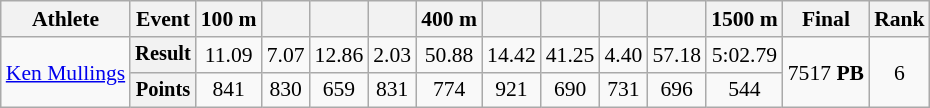<table class="wikitable" style="font-size:90%">
<tr>
<th>Athlete</th>
<th>Event</th>
<th>100 m</th>
<th></th>
<th></th>
<th></th>
<th>400 m</th>
<th></th>
<th></th>
<th></th>
<th></th>
<th>1500 m</th>
<th>Final</th>
<th>Rank</th>
</tr>
<tr align=center>
<td rowspan=2 align=left><a href='#'>Ken Mullings</a></td>
<th style="font-size:95%">Result</th>
<td>11.09</td>
<td>7.07</td>
<td>12.86</td>
<td>2.03</td>
<td>50.88</td>
<td>14.42</td>
<td>41.25</td>
<td>4.40</td>
<td>57.18</td>
<td>5:02.79</td>
<td rowspan=2>7517 <strong>PB</strong></td>
<td rowspan=2>6</td>
</tr>
<tr align=center>
<th style="font-size:95%">Points</th>
<td>841</td>
<td>830</td>
<td>659</td>
<td>831</td>
<td>774</td>
<td>921</td>
<td>690</td>
<td>731</td>
<td>696</td>
<td>544</td>
</tr>
</table>
